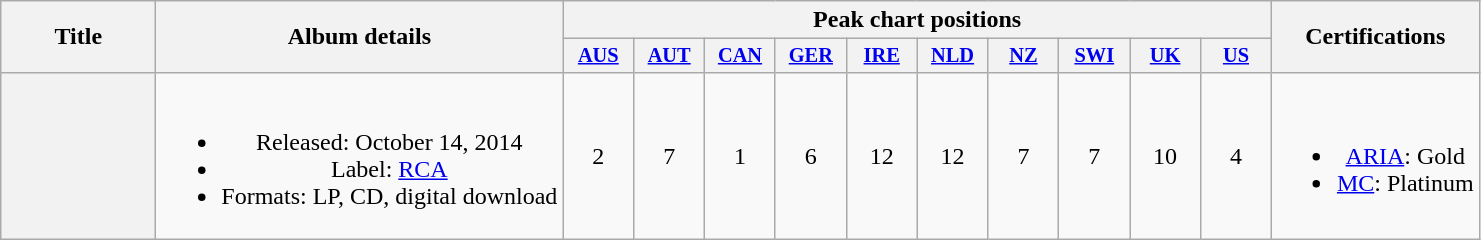<table class="wikitable plainrowheaders" style="text-align:center;">
<tr>
<th scope="col" rowspan="2" style="width:6em;">Title</th>
<th scope="col" rowspan="2">Album details</th>
<th scope="col" colspan="10">Peak chart positions</th>
<th scope="col" rowspan="2">Certifications</th>
</tr>
<tr>
<th scope="col" style="width:3em; font-size:85%;"><a href='#'>AUS</a><br></th>
<th scope="col" style="width:3em; font-size:85%;"><a href='#'>AUT</a><br></th>
<th scope="col" style="width:3em; font-size:85%;"><a href='#'>CAN</a><br></th>
<th scope="col" style="width:3em; font-size:85%;"><a href='#'>GER</a><br></th>
<th scope="col" style="width:3em; font-size:85%;"><a href='#'>IRE</a><br></th>
<th scope="col" style="width:3em; font-size:85%;"><a href='#'>NLD</a><br></th>
<th scope="col" style="width:3em; font-size:85%;"><a href='#'>NZ</a><br></th>
<th scope="col" style="width:3em; font-size:85%;"><a href='#'>SWI</a><br></th>
<th scope="col" style="width:3em; font-size:85%;"><a href='#'>UK</a><br></th>
<th scope="col" style="width:3em; font-size:85%;"><a href='#'>US</a><br></th>
</tr>
<tr>
<th scope="row"></th>
<td><br><ul><li>Released: October 14, 2014</li><li>Label: <a href='#'>RCA</a></li><li>Formats: LP, CD, digital download</li></ul></td>
<td>2</td>
<td>7</td>
<td>1</td>
<td>6</td>
<td>12</td>
<td>12</td>
<td>7</td>
<td>7</td>
<td>10</td>
<td>4</td>
<td><br><ul><li><a href='#'>ARIA</a>: Gold</li><li><a href='#'>MC</a>: Platinum</li></ul></td>
</tr>
</table>
